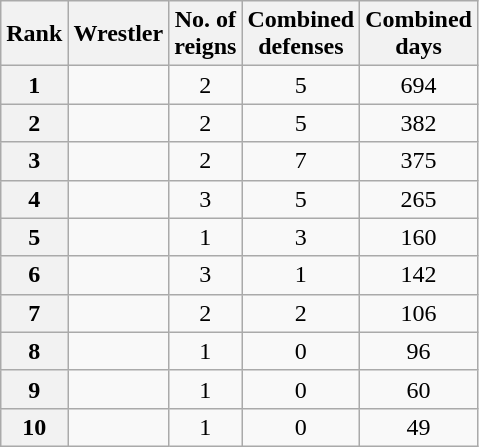<table class="wikitable sortable" style="text-align:center">
<tr>
<th>Rank</th>
<th>Wrestler</th>
<th>No. of<br>reigns</th>
<th>Combined<br>defenses</th>
<th>Combined<br>days</th>
</tr>
<tr>
<th>1</th>
<td></td>
<td>2</td>
<td>5</td>
<td>694</td>
</tr>
<tr>
<th>2</th>
<td></td>
<td>2</td>
<td>5</td>
<td>382</td>
</tr>
<tr>
<th>3</th>
<td></td>
<td>2</td>
<td>7</td>
<td>375</td>
</tr>
<tr>
<th>4</th>
<td></td>
<td>3</td>
<td>5</td>
<td>265</td>
</tr>
<tr>
<th>5</th>
<td></td>
<td>1</td>
<td>3</td>
<td>160</td>
</tr>
<tr>
<th>6</th>
<td></td>
<td>3</td>
<td>1</td>
<td>142</td>
</tr>
<tr>
<th>7</th>
<td></td>
<td>2</td>
<td>2</td>
<td>106</td>
</tr>
<tr>
<th>8</th>
<td></td>
<td>1</td>
<td>0</td>
<td>96</td>
</tr>
<tr>
<th>9</th>
<td></td>
<td>1</td>
<td>0</td>
<td>60</td>
</tr>
<tr>
<th>10</th>
<td></td>
<td>1</td>
<td>0</td>
<td>49</td>
</tr>
</table>
